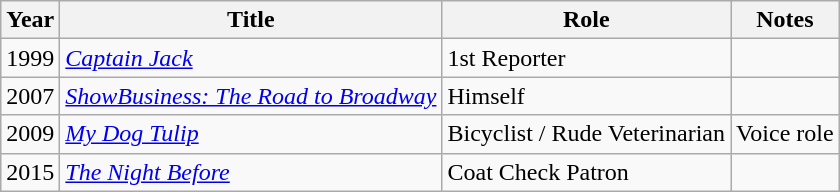<table class="wikitable sortable">
<tr>
<th>Year</th>
<th>Title</th>
<th>Role</th>
<th>Notes</th>
</tr>
<tr>
<td>1999</td>
<td><a href='#'><em>Captain Jack</em></a></td>
<td>1st Reporter</td>
<td></td>
</tr>
<tr>
<td>2007</td>
<td><em><a href='#'>ShowBusiness: The Road to Broadway</a></em></td>
<td>Himself</td>
<td></td>
</tr>
<tr>
<td>2009</td>
<td><em><a href='#'>My Dog Tulip</a></em></td>
<td>Bicyclist / Rude Veterinarian</td>
<td>Voice role</td>
</tr>
<tr>
<td>2015</td>
<td><a href='#'><em>The Night Before</em></a></td>
<td>Coat Check Patron</td>
<td></td>
</tr>
</table>
